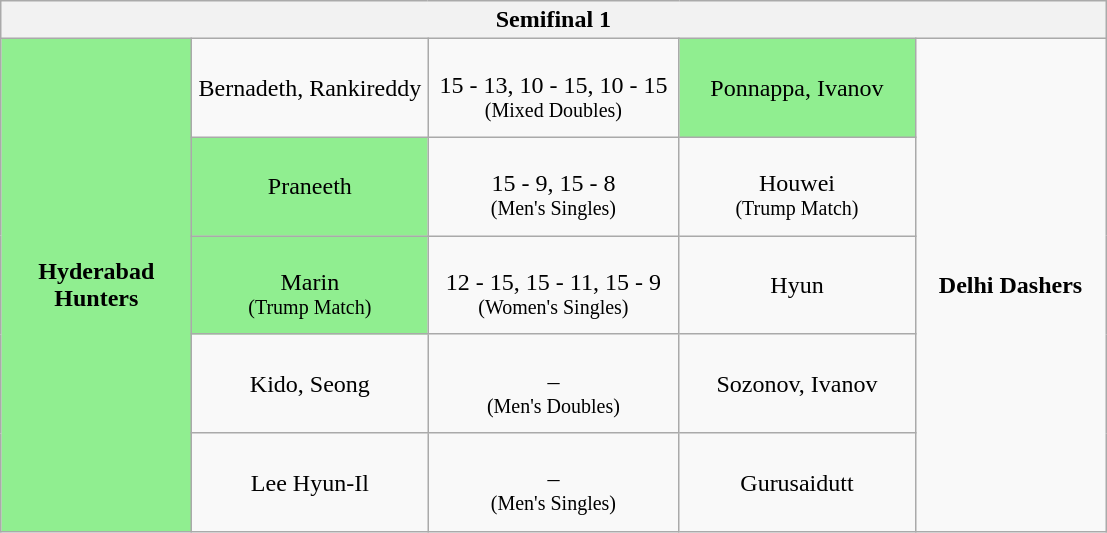<table class="wikitable" style="text-align: center;">
<tr>
<th colspan="5">Semifinal 1</th>
</tr>
<tr>
<td rowspan="5"  style="background:lightgreen;width: 120px"><strong>Hyderabad Hunters</strong><br></td>
<td style="width: 150px">Bernadeth, Rankireddy</td>
<td style="width: 160px"><br>15 - 13, 10 - 15, 10 - 15<br><sup>(Mixed Doubles)</sup></td>
<td style="width: 150px;background:lightgreen;">Ponnappa, Ivanov</td>
<td rowspan="5" style="width: 120px"><strong>Delhi Dashers</strong></td>
</tr>
<tr>
<td style="background:lightgreen;">Praneeth</td>
<td><br>15 - 9, 15 - 8<br><sup>(Men's Singles)</sup></td>
<td><br>Houwei<br><sup>(Trump Match)</sup></td>
</tr>
<tr>
<td style="background:lightgreen;"><br>Marin<br><sup>(Trump Match)</sup></td>
<td><br>12 - 15, 15 - 11, 15 - 9<br><sup>(Women's Singles)</sup></td>
<td>Hyun</td>
</tr>
<tr>
<td>Kido, Seong</td>
<td><br> – <br><sup>(Men's Doubles)</sup></td>
<td>Sozonov, Ivanov</td>
</tr>
<tr>
<td>Lee Hyun-Il</td>
<td><br> – <br><sup>(Men's Singles)</sup></td>
<td>Gurusaidutt</td>
</tr>
</table>
